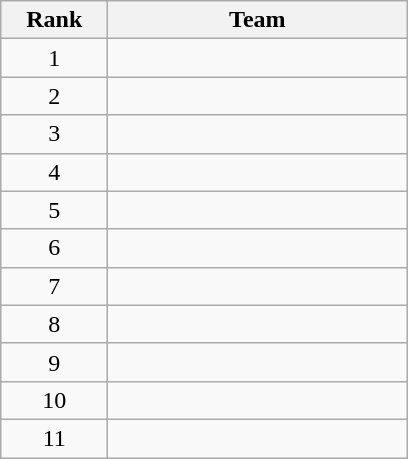<table class="wikitable" style="text-align:center">
<tr>
<th style="width:4em">Rank</th>
<th style="width:12em">Team</th>
</tr>
<tr>
<td>1</td>
<td align=left></td>
</tr>
<tr>
<td>2</td>
<td align=left></td>
</tr>
<tr>
<td>3</td>
<td align=left></td>
</tr>
<tr>
<td>4</td>
<td align=left></td>
</tr>
<tr>
<td>5</td>
<td align=left></td>
</tr>
<tr>
<td>6</td>
<td align=left></td>
</tr>
<tr>
<td>7</td>
<td align=left></td>
</tr>
<tr>
<td>8</td>
<td align=left></td>
</tr>
<tr>
<td>9</td>
<td align=left></td>
</tr>
<tr>
<td>10</td>
<td align=left></td>
</tr>
<tr>
<td>11</td>
<td align=left></td>
</tr>
</table>
